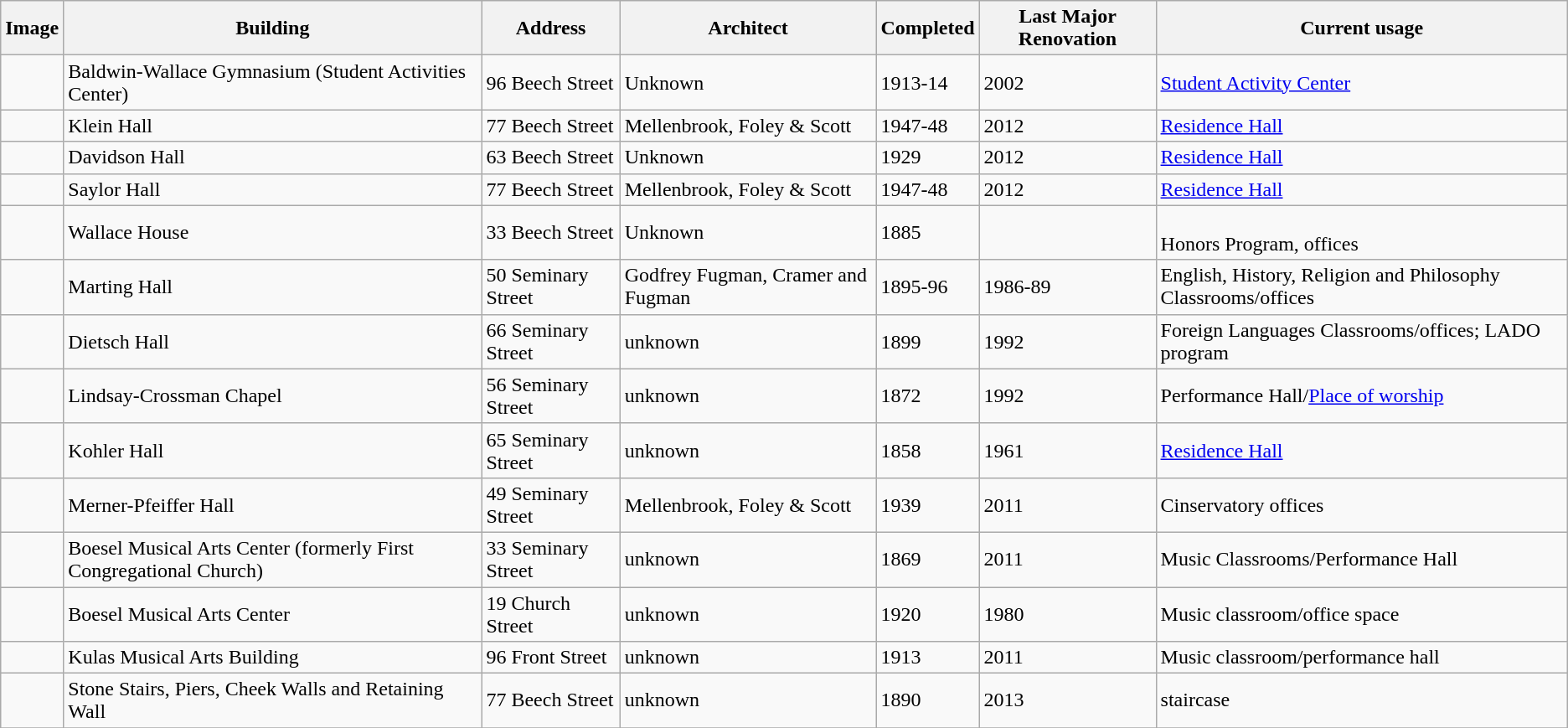<table class="wikitable sortable">
<tr>
<th class="unsortable">Image</th>
<th>Building </th>
<th>Address</th>
<th>Architect</th>
<th>Completed</th>
<th>Last Major Renovation</th>
<th>Current usage</th>
</tr>
<tr>
<td></td>
<td>Baldwin-Wallace Gymnasium (Student Activities Center)</td>
<td>96 Beech Street</td>
<td>Unknown</td>
<td>1913-14</td>
<td>2002</td>
<td><a href='#'>Student Activity Center</a></td>
</tr>
<tr>
<td></td>
<td>Klein Hall</td>
<td>77 Beech Street</td>
<td>Mellenbrook, Foley & Scott</td>
<td>1947-48</td>
<td>2012</td>
<td><a href='#'>Residence Hall</a></td>
</tr>
<tr>
<td></td>
<td>Davidson Hall</td>
<td>63 Beech Street</td>
<td>Unknown</td>
<td>1929</td>
<td>2012</td>
<td><a href='#'>Residence Hall</a></td>
</tr>
<tr>
<td></td>
<td>Saylor Hall</td>
<td>77 Beech Street</td>
<td>Mellenbrook, Foley & Scott</td>
<td>1947-48</td>
<td>2012</td>
<td><a href='#'>Residence Hall</a></td>
</tr>
<tr>
<td></td>
<td>Wallace House</td>
<td>33 Beech Street</td>
<td>Unknown</td>
<td>1885</td>
<td></td>
<td><br>Honors Program, offices</td>
</tr>
<tr>
<td></td>
<td>Marting Hall</td>
<td>50 Seminary Street</td>
<td>Godfrey Fugman, Cramer and Fugman</td>
<td>1895-96</td>
<td>1986-89</td>
<td>English, History, Religion and Philosophy Classrooms/offices</td>
</tr>
<tr>
<td></td>
<td>Dietsch Hall</td>
<td>66 Seminary Street</td>
<td>unknown</td>
<td>1899</td>
<td>1992</td>
<td>Foreign Languages Classrooms/offices; LADO program</td>
</tr>
<tr>
<td></td>
<td>Lindsay-Crossman Chapel</td>
<td>56 Seminary Street</td>
<td>unknown</td>
<td>1872</td>
<td>1992</td>
<td>Performance Hall/<a href='#'>Place of worship</a></td>
</tr>
<tr>
<td></td>
<td>Kohler Hall</td>
<td>65 Seminary Street</td>
<td>unknown</td>
<td>1858</td>
<td>1961</td>
<td><a href='#'>Residence Hall</a></td>
</tr>
<tr>
<td></td>
<td>Merner-Pfeiffer Hall</td>
<td>49 Seminary Street</td>
<td>Mellenbrook, Foley & Scott</td>
<td>1939</td>
<td>2011</td>
<td>Cinservatory offices</td>
</tr>
<tr>
<td></td>
<td>Boesel Musical Arts Center (formerly First Congregational Church)</td>
<td>33 Seminary Street</td>
<td>unknown</td>
<td>1869</td>
<td>2011</td>
<td>Music Classrooms/Performance Hall</td>
</tr>
<tr>
<td></td>
<td>Boesel Musical Arts Center</td>
<td>19 Church Street</td>
<td>unknown</td>
<td>1920</td>
<td>1980</td>
<td>Music classroom/office space</td>
</tr>
<tr>
<td></td>
<td>Kulas Musical Arts Building</td>
<td>96 Front Street</td>
<td>unknown</td>
<td>1913</td>
<td>2011</td>
<td>Music classroom/performance hall</td>
</tr>
<tr>
<td></td>
<td>Stone Stairs, Piers, Cheek Walls and Retaining Wall</td>
<td>77 Beech Street</td>
<td>unknown</td>
<td>1890</td>
<td>2013</td>
<td>staircase</td>
</tr>
<tr>
</tr>
</table>
